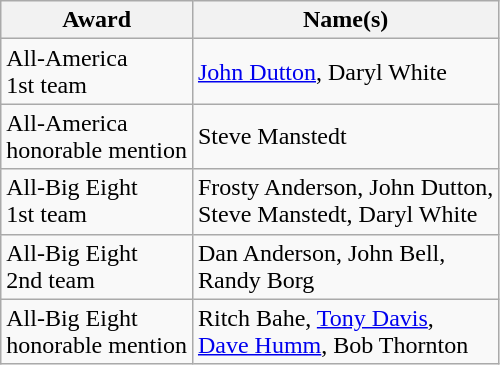<table class="wikitable">
<tr>
<th>Award</th>
<th>Name(s)</th>
</tr>
<tr>
<td>All-America<br>1st team</td>
<td><a href='#'>John Dutton</a>, Daryl White</td>
</tr>
<tr>
<td>All-America<br>honorable mention</td>
<td>Steve Manstedt</td>
</tr>
<tr>
<td>All-Big Eight<br>1st team</td>
<td>Frosty Anderson, John Dutton,<br>Steve Manstedt, Daryl White</td>
</tr>
<tr>
<td>All-Big Eight<br>2nd team</td>
<td>Dan Anderson, John Bell,<br>Randy Borg</td>
</tr>
<tr>
<td>All-Big Eight<br>honorable mention</td>
<td>Ritch Bahe, <a href='#'>Tony Davis</a>,<br><a href='#'>Dave Humm</a>, Bob Thornton</td>
</tr>
</table>
